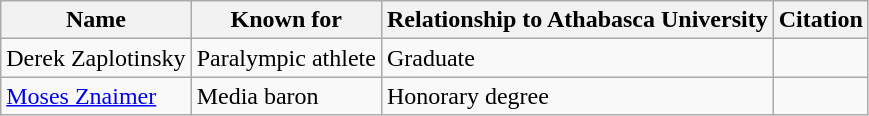<table class="wikitable">
<tr>
<th>Name</th>
<th>Known for</th>
<th>Relationship to Athabasca University</th>
<th>Citation</th>
</tr>
<tr>
<td>Derek Zaplotinsky</td>
<td>Paralympic athlete</td>
<td>Graduate</td>
<td></td>
</tr>
<tr>
<td><a href='#'>Moses Znaimer</a></td>
<td>Media baron</td>
<td>Honorary degree</td>
<td></td>
</tr>
</table>
